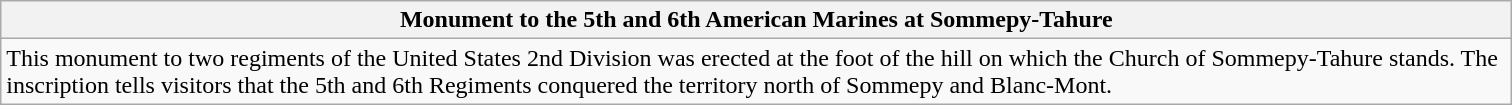<table class="wikitable sortable">
<tr>
<th scope="col" style="width:1000px;">Monument to the 5th and 6th American Marines at Sommepy-Tahure</th>
</tr>
<tr>
<td>This monument to two regiments of the United States 2nd Division was erected at the foot of the hill on which the Church of Sommepy-Tahure stands. The inscription tells visitors that the 5th and 6th Regiments conquered the territory north of Sommepy and Blanc-Mont.</td>
</tr>
</table>
